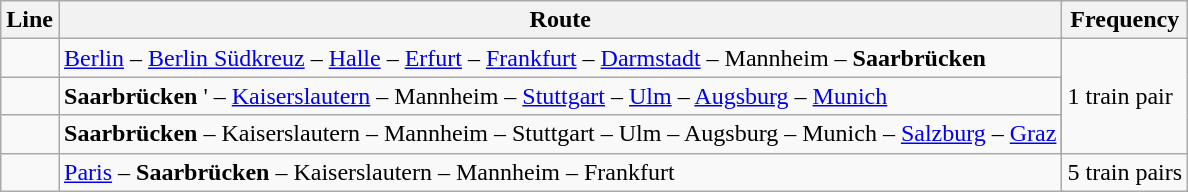<table class="wikitable">
<tr>
<th>Line</th>
<th colspan=2>Route</th>
<th>Frequency</th>
</tr>
<tr>
<td></td>
<td colspan=2><a href='#'>Berlin</a> – <a href='#'>Berlin Südkreuz</a> – <a href='#'>Halle</a> – <a href='#'>Erfurt</a> – <a href='#'>Frankfurt</a> – <a href='#'>Darmstadt</a> – Mannheim – <strong>Saarbrücken</strong></td>
<td rowspan=3>1 train pair</td>
</tr>
<tr>
<td></td>
<td><strong>Saarbrücken</strong> ' – <a href='#'>Kaiserslautern</a> – Mannheim – <a href='#'>Stuttgart</a> – <a href='#'>Ulm</a> – <a href='#'>Augsburg</a> – <a href='#'>Munich</a></td>
</tr>
<tr>
<td></td>
<td><strong>Saarbrücken</strong> – Kaiserslautern – Mannheim – Stuttgart – Ulm – Augsburg – Munich – <a href='#'>Salzburg</a> – <a href='#'>Graz</a></td>
</tr>
<tr>
<td></td>
<td colspan=2><a href='#'>Paris</a> – <strong>Saarbrücken</strong> – Kaiserslautern  – Mannheim – Frankfurt</td>
<td>5 train pairs</td>
</tr>
</table>
